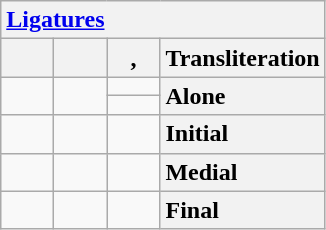<table class="wikitable" style="text-align: center; display: inline-table;">
<tr>
<th colspan="4" style="text-align: left"><a href='#'>Ligatures</a></th>
</tr>
<tr>
<th style="min-width: 1.75em"></th>
<th style="min-width: 1.75em"></th>
<th style="min-width: 1.75em">, </th>
<th style="text-align: left">Transliteration</th>
</tr>
<tr>
<td rowspan="2"></td>
<td rowspan="2"></td>
<td>  </td>
<th rowspan="2" style="text-align: left">Alone</th>
</tr>
<tr>
<td>  </td>
</tr>
<tr>
<td></td>
<td></td>
<td></td>
<th style="text-align: left">Initial</th>
</tr>
<tr>
<td></td>
<td></td>
<td></td>
<th style="text-align: left">Medial</th>
</tr>
<tr>
<td></td>
<td></td>
<td></td>
<th style="text-align: left">Final</th>
</tr>
</table>
